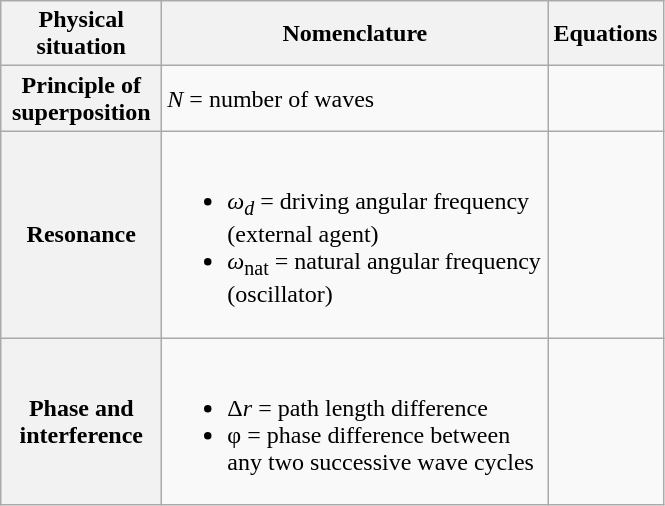<table class="wikitable">
<tr>
<th scope="col" style="width:100px;">Physical situation</th>
<th scope="col" style="width:250px;">Nomenclature</th>
<th scope="col" style="width:10px;">Equations</th>
</tr>
<tr>
<th>Principle of superposition</th>
<td><em>N</em> = number of waves</td>
<td></td>
</tr>
<tr>
<th>Resonance</th>
<td><br><ul><li><em>ω<sub>d</sub></em> = driving angular frequency (external agent)</li><li><em>ω</em><sub>nat</sub> = natural angular frequency (oscillator)</li></ul></td>
<td></td>
</tr>
<tr>
<th>Phase and interference</th>
<td><br><ul><li>Δ<em>r</em> = path length difference</li><li>φ = phase difference between any two successive wave cycles</li></ul></td>
<td><br><br></td>
</tr>
</table>
